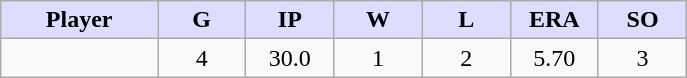<table class="wikitable sortable">
<tr>
<th style="background:#ddf; width:16%;">Player</th>
<th style="background:#ddf; width:9%;">G</th>
<th style="background:#ddf; width:9%;">IP</th>
<th style="background:#ddf; width:9%;">W</th>
<th style="background:#ddf; width:9%;">L</th>
<th style="background:#ddf; width:9%;">ERA</th>
<th style="background:#ddf; width:9%;">SO</th>
</tr>
<tr style="text-align:center;">
<td></td>
<td>4</td>
<td>30.0</td>
<td>1</td>
<td>2</td>
<td>5.70</td>
<td>3</td>
</tr>
</table>
